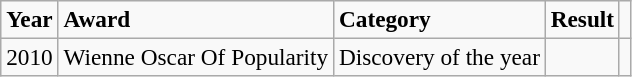<table class="sortable wikitable" style="font-size:97%;">
<tr>
<td><strong>Year</strong></td>
<td><strong>Award</strong></td>
<td><strong>Category</strong></td>
<td><strong>Result</strong></td>
<td></td>
</tr>
<tr>
<td>2010</td>
<td>Wienne Oscar Of Popularity</td>
<td>Discovery of the year</td>
<td></td>
<td style="text-align:center;"></td>
</tr>
</table>
